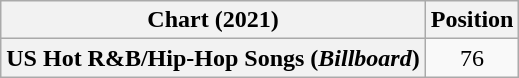<table class="wikitable plainrowheaders" style="text-align:center">
<tr>
<th scope="col">Chart (2021)</th>
<th scope="col">Position</th>
</tr>
<tr>
<th scope="row">US Hot R&B/Hip-Hop Songs (<em>Billboard</em>)</th>
<td>76</td>
</tr>
</table>
